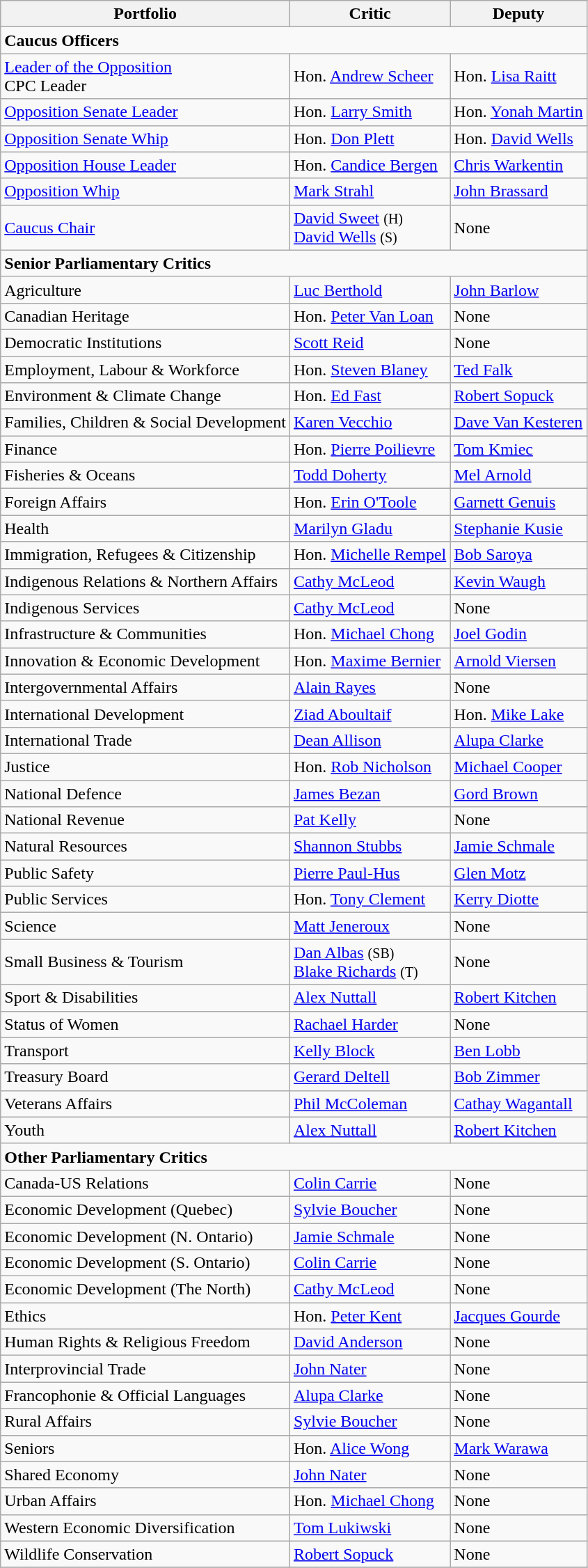<table class="wikitable collapsible collapsed">
<tr>
<th>Portfolio</th>
<th>Critic</th>
<th>Deputy</th>
</tr>
<tr>
<td colspan="3"><strong>Caucus Officers</strong></td>
</tr>
<tr>
<td><a href='#'>Leader of the Opposition</a><br>CPC Leader</td>
<td>Hon. <a href='#'>Andrew Scheer</a></td>
<td>Hon. <a href='#'>Lisa Raitt</a></td>
</tr>
<tr>
<td><a href='#'>Opposition Senate Leader</a></td>
<td>Hon. <a href='#'>Larry Smith</a></td>
<td>Hon. <a href='#'>Yonah Martin</a></td>
</tr>
<tr>
<td><a href='#'>Opposition Senate Whip</a></td>
<td>Hon. <a href='#'>Don Plett</a></td>
<td>Hon. <a href='#'>David Wells</a></td>
</tr>
<tr>
<td><a href='#'>Opposition House Leader</a></td>
<td>Hon. <a href='#'>Candice Bergen</a></td>
<td><a href='#'>Chris Warkentin</a></td>
</tr>
<tr>
<td><a href='#'>Opposition Whip</a></td>
<td><a href='#'>Mark Strahl</a></td>
<td><a href='#'>John Brassard</a></td>
</tr>
<tr>
<td><a href='#'>Caucus Chair</a></td>
<td><a href='#'>David Sweet</a> <small>(H)</small><br><a href='#'>David Wells</a> <small>(S)</small></td>
<td>None</td>
</tr>
<tr>
<td colspan="3"><strong>Senior Parliamentary Critics</strong></td>
</tr>
<tr>
<td>Agriculture</td>
<td><a href='#'>Luc Berthold</a></td>
<td><a href='#'>John Barlow</a></td>
</tr>
<tr>
<td>Canadian Heritage</td>
<td>Hon. <a href='#'>Peter Van Loan</a></td>
<td>None</td>
</tr>
<tr>
<td>Democratic Institutions</td>
<td><a href='#'>Scott Reid</a></td>
<td>None</td>
</tr>
<tr>
<td>Employment, Labour & Workforce</td>
<td>Hon. <a href='#'>Steven Blaney</a></td>
<td><a href='#'>Ted Falk</a></td>
</tr>
<tr>
<td>Environment & Climate Change</td>
<td>Hon. <a href='#'>Ed Fast</a></td>
<td><a href='#'>Robert Sopuck</a></td>
</tr>
<tr>
<td>Families, Children & Social Development</td>
<td><a href='#'>Karen Vecchio</a></td>
<td><a href='#'>Dave Van Kesteren</a></td>
</tr>
<tr>
<td>Finance</td>
<td>Hon. <a href='#'>Pierre Poilievre</a></td>
<td><a href='#'>Tom Kmiec</a></td>
</tr>
<tr>
<td>Fisheries & Oceans</td>
<td><a href='#'>Todd Doherty</a></td>
<td><a href='#'>Mel Arnold</a></td>
</tr>
<tr>
<td>Foreign Affairs</td>
<td>Hon. <a href='#'>Erin O'Toole</a></td>
<td><a href='#'>Garnett Genuis</a></td>
</tr>
<tr>
<td>Health</td>
<td><a href='#'>Marilyn Gladu</a></td>
<td><a href='#'>Stephanie Kusie</a></td>
</tr>
<tr>
<td>Immigration, Refugees & Citizenship</td>
<td>Hon. <a href='#'>Michelle Rempel</a></td>
<td><a href='#'>Bob Saroya</a></td>
</tr>
<tr>
<td>Indigenous Relations & Northern Affairs</td>
<td><a href='#'>Cathy McLeod</a></td>
<td><a href='#'>Kevin Waugh</a></td>
</tr>
<tr>
<td>Indigenous Services</td>
<td><a href='#'>Cathy McLeod</a></td>
<td>None</td>
</tr>
<tr>
<td>Infrastructure & Communities</td>
<td>Hon. <a href='#'>Michael Chong</a></td>
<td><a href='#'>Joel Godin</a></td>
</tr>
<tr>
<td>Innovation & Economic Development</td>
<td>Hon. <a href='#'>Maxime Bernier</a></td>
<td><a href='#'>Arnold Viersen</a></td>
</tr>
<tr>
<td>Intergovernmental Affairs</td>
<td><a href='#'>Alain Rayes</a></td>
<td>None</td>
</tr>
<tr>
<td>International Development</td>
<td><a href='#'>Ziad Aboultaif</a></td>
<td>Hon. <a href='#'>Mike Lake</a></td>
</tr>
<tr>
<td>International Trade</td>
<td><a href='#'>Dean Allison</a></td>
<td><a href='#'>Alupa Clarke</a></td>
</tr>
<tr>
<td>Justice</td>
<td>Hon. <a href='#'>Rob Nicholson</a></td>
<td><a href='#'>Michael Cooper</a></td>
</tr>
<tr>
<td>National Defence</td>
<td><a href='#'>James Bezan</a></td>
<td><a href='#'>Gord Brown</a></td>
</tr>
<tr>
<td>National Revenue</td>
<td><a href='#'>Pat Kelly</a></td>
<td>None</td>
</tr>
<tr>
<td>Natural Resources</td>
<td><a href='#'>Shannon Stubbs</a></td>
<td><a href='#'>Jamie Schmale</a></td>
</tr>
<tr>
<td>Public Safety</td>
<td><a href='#'>Pierre Paul-Hus</a></td>
<td><a href='#'>Glen Motz</a></td>
</tr>
<tr>
<td>Public Services</td>
<td>Hon. <a href='#'>Tony Clement</a></td>
<td><a href='#'>Kerry Diotte</a></td>
</tr>
<tr>
<td>Science</td>
<td><a href='#'>Matt Jeneroux</a></td>
<td>None</td>
</tr>
<tr>
<td>Small Business & Tourism</td>
<td><a href='#'>Dan Albas</a> <small>(SB)</small><br><a href='#'>Blake Richards</a> <small>(T)</small></td>
<td>None</td>
</tr>
<tr>
<td>Sport & Disabilities</td>
<td><a href='#'>Alex Nuttall</a></td>
<td><a href='#'>Robert Kitchen</a></td>
</tr>
<tr>
<td>Status of Women</td>
<td><a href='#'>Rachael Harder</a></td>
<td>None</td>
</tr>
<tr>
<td>Transport</td>
<td><a href='#'>Kelly Block</a></td>
<td><a href='#'>Ben Lobb</a></td>
</tr>
<tr>
<td>Treasury Board</td>
<td><a href='#'>Gerard Deltell</a></td>
<td><a href='#'>Bob Zimmer</a></td>
</tr>
<tr>
<td>Veterans Affairs</td>
<td><a href='#'>Phil McColeman</a></td>
<td><a href='#'>Cathay Wagantall</a></td>
</tr>
<tr>
<td>Youth</td>
<td><a href='#'>Alex Nuttall</a></td>
<td><a href='#'>Robert Kitchen</a></td>
</tr>
<tr>
<td colspan="3"><strong>Other Parliamentary Critics</strong></td>
</tr>
<tr>
<td>Canada-US Relations</td>
<td><a href='#'>Colin Carrie</a></td>
<td>None</td>
</tr>
<tr>
<td>Economic Development (Quebec)</td>
<td><a href='#'>Sylvie Boucher</a></td>
<td>None</td>
</tr>
<tr>
<td>Economic Development (N. Ontario)</td>
<td><a href='#'>Jamie Schmale</a></td>
<td>None</td>
</tr>
<tr>
<td>Economic Development (S. Ontario)</td>
<td><a href='#'>Colin Carrie</a></td>
<td>None</td>
</tr>
<tr>
<td>Economic Development (The North)</td>
<td><a href='#'>Cathy McLeod</a></td>
<td>None</td>
</tr>
<tr>
<td>Ethics</td>
<td>Hon. <a href='#'>Peter Kent</a></td>
<td><a href='#'>Jacques Gourde</a></td>
</tr>
<tr>
<td>Human Rights & Religious Freedom</td>
<td><a href='#'>David Anderson</a></td>
<td>None</td>
</tr>
<tr>
<td>Interprovincial Trade</td>
<td><a href='#'>John Nater</a></td>
<td>None</td>
</tr>
<tr>
<td>Francophonie & Official Languages</td>
<td><a href='#'>Alupa Clarke</a></td>
<td>None</td>
</tr>
<tr>
<td>Rural Affairs</td>
<td><a href='#'>Sylvie Boucher</a></td>
<td>None</td>
</tr>
<tr>
<td>Seniors</td>
<td>Hon. <a href='#'>Alice Wong</a></td>
<td><a href='#'>Mark Warawa</a></td>
</tr>
<tr>
<td>Shared Economy</td>
<td><a href='#'>John Nater</a></td>
<td>None</td>
</tr>
<tr>
<td>Urban Affairs</td>
<td>Hon. <a href='#'>Michael Chong</a></td>
<td>None</td>
</tr>
<tr>
<td>Western Economic Diversification</td>
<td><a href='#'>Tom Lukiwski</a></td>
<td>None</td>
</tr>
<tr>
<td>Wildlife Conservation</td>
<td><a href='#'>Robert Sopuck</a></td>
<td>None</td>
</tr>
<tr>
</tr>
</table>
